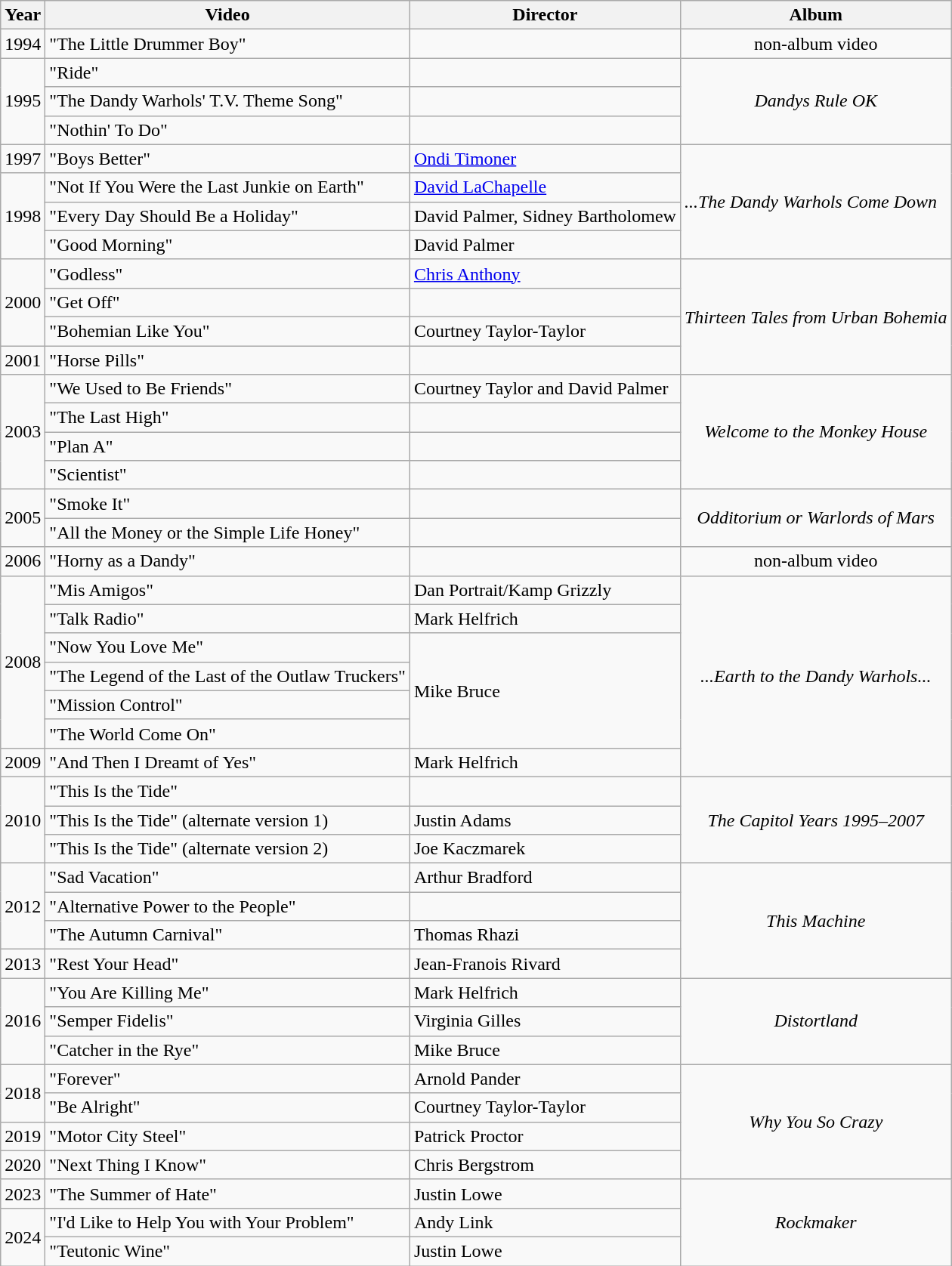<table class="wikitable">
<tr>
<th>Year</th>
<th>Video</th>
<th>Director</th>
<th>Album</th>
</tr>
<tr>
<td>1994</td>
<td>"The Little Drummer Boy"</td>
<td></td>
<td align="center">non-album video</td>
</tr>
<tr>
<td rowspan="3">1995</td>
<td>"Ride"</td>
<td></td>
<td align="center" rowspan="3"><em>Dandys Rule OK</em></td>
</tr>
<tr>
<td>"The Dandy Warhols' T.V. Theme Song"</td>
<td></td>
</tr>
<tr>
<td>"Nothin' To Do"</td>
</tr>
<tr>
<td>1997</td>
<td>"Boys Better"</td>
<td><a href='#'>Ondi Timoner</a></td>
<td rowspan="4"><em>...The Dandy Warhols Come Down</em></td>
</tr>
<tr>
<td rowspan="3">1998</td>
<td>"Not If You Were the Last Junkie on Earth"</td>
<td><a href='#'>David LaChapelle</a></td>
</tr>
<tr>
<td>"Every Day Should Be a Holiday"</td>
<td>David Palmer, Sidney Bartholomew</td>
</tr>
<tr>
<td>"Good Morning"</td>
<td>David Palmer</td>
</tr>
<tr>
<td rowspan="3">2000</td>
<td>"Godless"</td>
<td><a href='#'>Chris Anthony</a></td>
<td align="center" rowspan="4"><em>Thirteen Tales from Urban Bohemia</em></td>
</tr>
<tr>
<td>"Get Off"</td>
<td></td>
</tr>
<tr>
<td>"Bohemian Like You"</td>
<td>Courtney Taylor-Taylor</td>
</tr>
<tr>
<td>2001</td>
<td>"Horse Pills"</td>
<td></td>
</tr>
<tr>
<td rowspan="4">2003</td>
<td>"We Used to Be Friends"</td>
<td>Courtney Taylor and David Palmer</td>
<td align="center" rowspan="4"><em>Welcome to the Monkey House</em></td>
</tr>
<tr>
<td>"The Last High"</td>
<td></td>
</tr>
<tr>
<td>"Plan A"</td>
<td></td>
</tr>
<tr>
<td>"Scientist"</td>
<td></td>
</tr>
<tr>
<td rowspan="2">2005</td>
<td>"Smoke It"</td>
<td></td>
<td align="center" rowspan="2"><em>Odditorium or Warlords of Mars</em></td>
</tr>
<tr>
<td>"All the Money or the Simple Life Honey"</td>
<td></td>
</tr>
<tr>
<td>2006</td>
<td>"Horny as a Dandy"</td>
<td></td>
<td align="center">non-album video</td>
</tr>
<tr>
<td rowspan="6">2008</td>
<td>"Mis Amigos"</td>
<td>Dan Portrait/Kamp Grizzly</td>
<td align="center" rowspan="7"><em>...Earth to the Dandy Warhols...</em></td>
</tr>
<tr>
<td>"Talk Radio"</td>
<td>Mark Helfrich</td>
</tr>
<tr>
<td>"Now You Love Me"</td>
<td rowspan="4">Mike Bruce</td>
</tr>
<tr>
<td>"The Legend of the Last of the Outlaw Truckers"</td>
</tr>
<tr>
<td>"Mission Control"</td>
</tr>
<tr>
<td>"The World Come On"</td>
</tr>
<tr>
<td>2009</td>
<td>"And Then I Dreamt of Yes"</td>
<td>Mark Helfrich</td>
</tr>
<tr>
<td rowspan="3">2010</td>
<td>"This Is the Tide"</td>
<td></td>
<td align="center" rowspan="3"><em>The Capitol Years 1995–2007</em></td>
</tr>
<tr>
<td>"This Is the Tide" (alternate version 1)</td>
<td>Justin Adams</td>
</tr>
<tr>
<td>"This Is the Tide" (alternate version 2)</td>
<td>Joe Kaczmarek</td>
</tr>
<tr>
<td rowspan="3">2012</td>
<td>"Sad Vacation"</td>
<td>Arthur Bradford</td>
<td align="center" rowspan="4"><em>This Machine</em></td>
</tr>
<tr>
<td>"Alternative Power to the People"</td>
<td></td>
</tr>
<tr>
<td>"The Autumn Carnival"</td>
<td>Thomas Rhazi</td>
</tr>
<tr>
<td>2013</td>
<td>"Rest Your Head"</td>
<td>Jean-Franois Rivard</td>
</tr>
<tr>
<td rowspan="3">2016</td>
<td>"You Are Killing Me"</td>
<td>Mark Helfrich</td>
<td align="center" rowspan="3"><em>Distortland</em></td>
</tr>
<tr>
<td>"Semper Fidelis"</td>
<td>Virginia Gilles</td>
</tr>
<tr>
<td>"Catcher in the Rye"</td>
<td>Mike Bruce</td>
</tr>
<tr>
<td rowspan="2">2018</td>
<td>"Forever"</td>
<td>Arnold Pander</td>
<td align="center" rowspan="4"><em>Why You So Crazy</em></td>
</tr>
<tr>
<td>"Be Alright"</td>
<td>Courtney Taylor-Taylor</td>
</tr>
<tr>
<td>2019</td>
<td>"Motor City Steel"</td>
<td>Patrick Proctor</td>
</tr>
<tr>
<td>2020</td>
<td>"Next Thing I Know"</td>
<td>Chris Bergstrom</td>
</tr>
<tr>
<td>2023</td>
<td>"The Summer of Hate"</td>
<td>Justin Lowe</td>
<td align="center" rowspan="3"><em>Rockmaker</em></td>
</tr>
<tr>
<td rowspan="2">2024</td>
<td>"I'd Like to Help You with Your Problem"</td>
<td>Andy Link</td>
</tr>
<tr>
<td>"Teutonic Wine"</td>
<td>Justin Lowe</td>
</tr>
</table>
